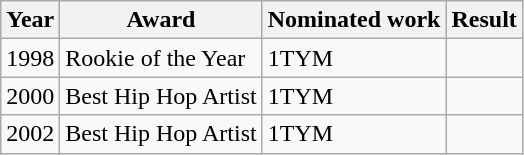<table class="wikitable">
<tr>
<th>Year</th>
<th>Award</th>
<th>Nominated work</th>
<th>Result</th>
</tr>
<tr>
<td>1998</td>
<td>Rookie of the Year</td>
<td>1TYM</td>
<td></td>
</tr>
<tr>
<td>2000</td>
<td>Best Hip Hop Artist</td>
<td>1TYM</td>
<td></td>
</tr>
<tr>
<td>2002</td>
<td>Best Hip Hop Artist</td>
<td>1TYM</td>
<td></td>
</tr>
</table>
